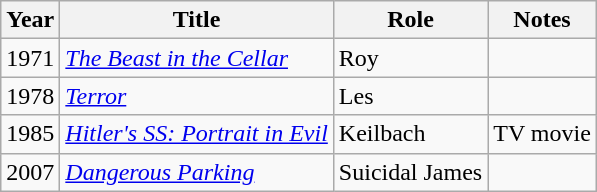<table class="wikitable">
<tr>
<th>Year</th>
<th>Title</th>
<th>Role</th>
<th>Notes</th>
</tr>
<tr>
<td>1971</td>
<td><em><a href='#'>The Beast in the Cellar</a></em></td>
<td>Roy</td>
<td></td>
</tr>
<tr>
<td>1978</td>
<td><em><a href='#'>Terror</a></em></td>
<td>Les</td>
<td></td>
</tr>
<tr>
<td>1985</td>
<td><em><a href='#'>Hitler's SS: Portrait in Evil</a></em></td>
<td>Keilbach</td>
<td>TV movie</td>
</tr>
<tr>
<td>2007</td>
<td><em><a href='#'>Dangerous Parking</a></em></td>
<td>Suicidal James</td>
<td></td>
</tr>
</table>
